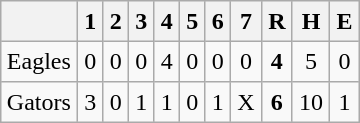<table align = right border="2" cellpadding="4" cellspacing="0" style="margin: 1em 1em 1em 1em; background: #F9F9F9; border: 1px #aaa solid; border-collapse: collapse;">
<tr align=center style="background: #F2F2F2;">
<th></th>
<th>1</th>
<th>2</th>
<th>3</th>
<th>4</th>
<th>5</th>
<th>6</th>
<th>7</th>
<th>R</th>
<th>H</th>
<th>E</th>
</tr>
<tr align=center>
<td>Eagles</td>
<td>0</td>
<td>0</td>
<td>0</td>
<td>4</td>
<td>0</td>
<td>0</td>
<td>0</td>
<td><strong>4</strong></td>
<td>5</td>
<td>0</td>
</tr>
<tr align=center>
<td>Gators</td>
<td>3</td>
<td>0</td>
<td>1</td>
<td>1</td>
<td>0</td>
<td>1</td>
<td>X</td>
<td><strong>6</strong></td>
<td>10</td>
<td>1</td>
</tr>
</table>
